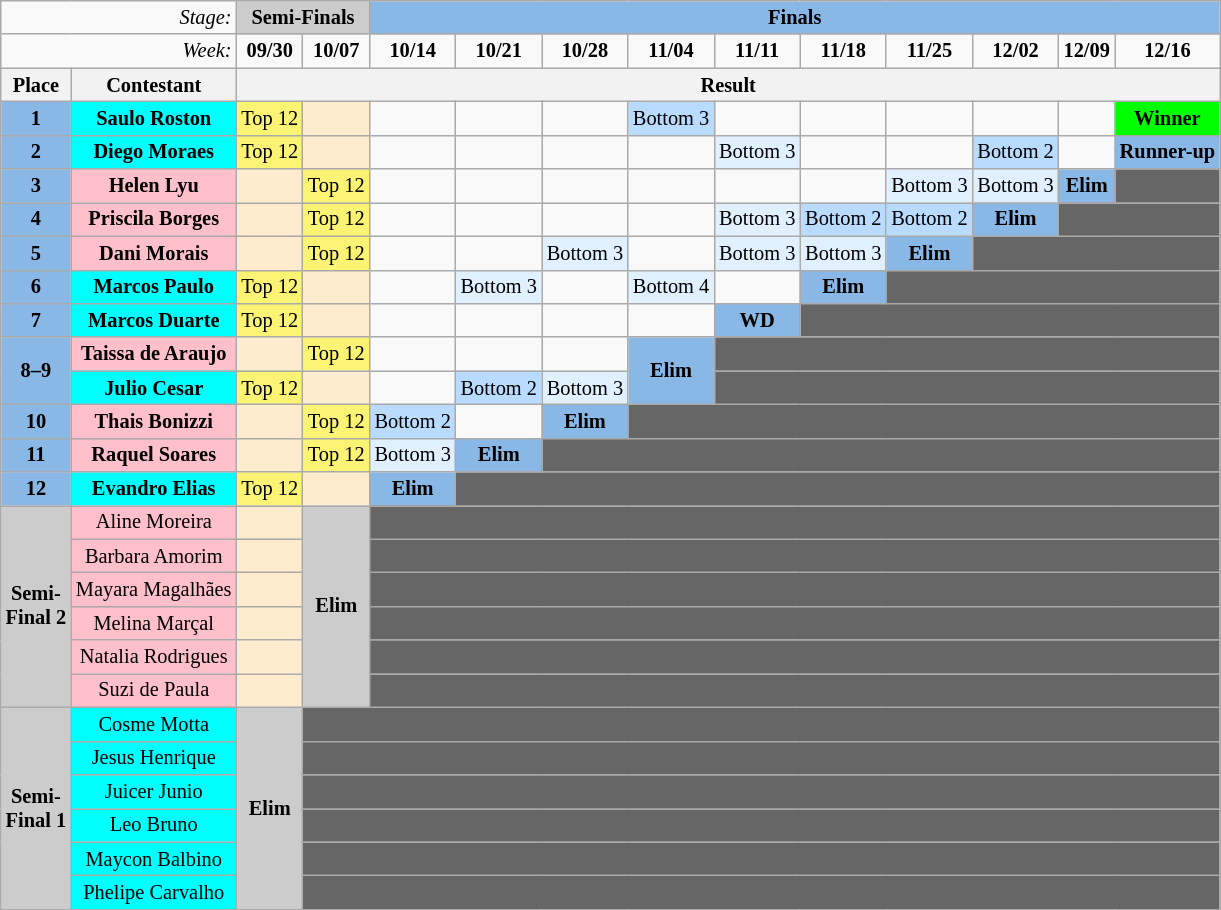<table class="wikitable" style="text-align:center; font-size:85%">
<tr>
<td align="right" colspan=2><em>Stage:</em></td>
<td bgcolor="CCCCCC" colspan=2><strong>Semi-Finals</strong></td>
<td bgcolor="8AB8E6" colspan=10><strong>Finals</strong></td>
</tr>
<tr>
<td align="right" colspan=2><em>Week:</em></td>
<td><strong>09/30</strong></td>
<td><strong>10/07</strong></td>
<td><strong>10/14</strong></td>
<td><strong>10/21</strong></td>
<td><strong>10/28</strong></td>
<td><strong>11/04</strong></td>
<td><strong>11/11</strong></td>
<td><strong>11/18</strong></td>
<td><strong>11/25</strong></td>
<td><strong>12/02</strong></td>
<td><strong>12/09</strong></td>
<td><strong>12/16</strong></td>
</tr>
<tr>
<th>Place</th>
<th>Contestant</th>
<th align="center" colspan=12>Result</th>
</tr>
<tr>
<td bgcolor="8AB8E6"><strong>1</strong></td>
<td bgcolor="cyan"><strong>Saulo Roston</strong></td>
<td bgcolor="FBF373">Top 12</td>
<td bgcolor="FFEBCD"></td>
<td></td>
<td></td>
<td></td>
<td bgcolor="B8DBFF">Bottom 3</td>
<td></td>
<td></td>
<td></td>
<td></td>
<td></td>
<td bgcolor="00FF00"><strong>Winner</strong></td>
</tr>
<tr>
<td bgcolor="8AB8E6"><strong>2</strong></td>
<td bgcolor="cyan"><strong>Diego Moraes</strong></td>
<td bgcolor="FBF373">Top 12</td>
<td bgcolor="FFEBCD"></td>
<td></td>
<td></td>
<td></td>
<td></td>
<td bgcolor="E0F0FF">Bottom 3</td>
<td></td>
<td></td>
<td bgcolor="B8DBFF">Bottom 2</td>
<td></td>
<td bgcolor="8AB8E6"><strong>Runner-up</strong></td>
</tr>
<tr>
<td bgcolor="8AB8E6"><strong>3</strong></td>
<td bgcolor="pink"><strong>Helen Lyu</strong></td>
<td bgcolor="FFEBCD"></td>
<td bgcolor="FBF373">Top 12</td>
<td></td>
<td></td>
<td></td>
<td></td>
<td></td>
<td></td>
<td bgcolor="E0F0FF">Bottom 3</td>
<td bgcolor="E0F0FF">Bottom 3</td>
<td bgcolor="8AB8E6"><strong>Elim</strong></td>
<td bgcolor="666666" colspan=1></td>
</tr>
<tr>
<td bgcolor="8AB8E6"><strong>4</strong></td>
<td bgcolor="pink"><strong>Priscila Borges</strong></td>
<td bgcolor="FFEBCD"></td>
<td bgcolor="FBF373">Top 12</td>
<td></td>
<td></td>
<td></td>
<td></td>
<td bgcolor="E0F0FF">Bottom 3</td>
<td bgcolor="B8DBFF">Bottom 2</td>
<td bgcolor="B8DBFF">Bottom 2</td>
<td bgcolor="8AB8E6"><strong>Elim</strong></td>
<td bgcolor="666666" colspan=2></td>
</tr>
<tr>
<td bgcolor="8AB8E6"><strong>5</strong></td>
<td bgcolor="pink"><strong>Dani Morais</strong></td>
<td bgcolor="FFEBCD"></td>
<td bgcolor="FBF373">Top 12</td>
<td></td>
<td></td>
<td bgcolor="E0F0FF">Bottom 3</td>
<td></td>
<td bgcolor="E0F0FF">Bottom 3</td>
<td bgcolor="E0F0FF">Bottom 3</td>
<td bgcolor="8AB8E6"><strong>Elim</strong></td>
<td bgcolor="666666" colspan=3></td>
</tr>
<tr>
<td bgcolor="8AB8E6"><strong>6</strong></td>
<td bgcolor="cyan"><strong>Marcos Paulo</strong></td>
<td bgcolor="FBF373">Top 12</td>
<td bgcolor="FFEBCD"></td>
<td></td>
<td bgcolor="E0F0FF">Bottom 3</td>
<td></td>
<td bgcolor="E0F0FF">Bottom 4</td>
<td></td>
<td bgcolor="8AB8E6"><strong>Elim</strong></td>
<td bgcolor="666666" colspan=4></td>
</tr>
<tr>
<td bgcolor="8AB8E6"><strong>7</strong></td>
<td bgcolor="cyan"><strong>Marcos Duarte</strong></td>
<td bgcolor="FBF373">Top 12</td>
<td bgcolor="FFEBCD"></td>
<td></td>
<td></td>
<td></td>
<td></td>
<td bgcolor="8AB8E6"><strong>WD</strong></td>
<td bgcolor="666666" colspan=5></td>
</tr>
<tr>
<td bgcolor="8AB8E6" rowspan=2><strong>8–9</strong></td>
<td bgcolor="pink"><strong>Taissa de Araujo</strong></td>
<td bgcolor="FFEBCD"></td>
<td bgcolor="FBF373">Top 12</td>
<td></td>
<td></td>
<td></td>
<td bgcolor="8AB8E6" rowspan=2><strong>Elim</strong></td>
<td bgcolor="666666" colspan=6></td>
</tr>
<tr>
<td bgcolor="cyan"><strong>Julio Cesar</strong></td>
<td bgcolor="FBF373">Top 12</td>
<td bgcolor="FFEBCD"></td>
<td></td>
<td bgcolor="B8DBFF">Bottom 2</td>
<td bgcolor="E0F0FF">Bottom 3</td>
<td bgcolor="666666" colspan=6></td>
</tr>
<tr>
<td bgcolor="8AB8E6"><strong>10</strong></td>
<td bgcolor="pink"><strong>Thais Bonizzi</strong></td>
<td bgcolor="FFEBCD"></td>
<td bgcolor="FBF373">Top 12</td>
<td bgcolor="B8DBFF">Bottom 2</td>
<td></td>
<td bgcolor="8AB8E6"><strong>Elim</strong></td>
<td bgcolor="666666" colspan=7></td>
</tr>
<tr>
<td bgcolor="8AB8E6"><strong>11</strong></td>
<td bgcolor="pink"><strong>Raquel Soares</strong></td>
<td bgcolor="FFEBCD"></td>
<td bgcolor="FBF373">Top 12</td>
<td bgcolor="E0F0FF">Bottom 3</td>
<td bgcolor="8AB8E6"><strong>Elim</strong></td>
<td bgcolor="666666" colspan=8></td>
</tr>
<tr>
<td bgcolor="8AB8E6"><strong>12</strong></td>
<td bgcolor="cyan"><strong>Evandro Elias</strong></td>
<td bgcolor="FBF373">Top 12</td>
<td bgcolor="FFEBCD"></td>
<td bgcolor="8AB8E6"><strong>Elim</strong></td>
<td bgcolor="666666" colspan=9></td>
</tr>
<tr>
<td bgcolor="CCCCCC" rowspan=6><strong>Semi-<br>Final 2</strong></td>
<td bgcolor="pink">Aline Moreira</td>
<td bgcolor="FFEBCD"></td>
<td bgcolor="CCCCCC" rowspan=6><strong>Elim</strong></td>
<td bgcolor="666666" colspan=10></td>
</tr>
<tr>
<td bgcolor="pink">Barbara Amorim</td>
<td bgcolor="FFEBCD"></td>
<td bgcolor="666666" colspan=10></td>
</tr>
<tr>
<td bgcolor="pink">Mayara Magalhães</td>
<td bgcolor="FFEBCD"></td>
<td bgcolor="666666" colspan=10></td>
</tr>
<tr>
<td bgcolor="pink">Melina Marçal</td>
<td bgcolor="FFEBCD"></td>
<td bgcolor="666666" colspan=10></td>
</tr>
<tr>
<td bgcolor="pink">Natalia Rodrigues</td>
<td bgcolor="FFEBCD"></td>
<td bgcolor="666666" colspan=10></td>
</tr>
<tr>
<td bgcolor="pink">Suzi de Paula</td>
<td bgcolor="FFEBCD"></td>
<td bgcolor="666666" colspan=10></td>
</tr>
<tr>
<td bgcolor="CCCCCC" rowspan=6><strong>Semi-<br>Final 1</strong></td>
<td bgcolor="cyan">Cosme Motta</td>
<td bgcolor="CCCCCC" rowspan=6><strong>Elim</strong></td>
<td bgcolor="666666" colspan=11></td>
</tr>
<tr>
<td bgcolor="cyan">Jesus Henrique</td>
<td bgcolor="666666" colspan=11></td>
</tr>
<tr>
<td bgcolor="cyan">Juicer Junio</td>
<td bgcolor="666666" colspan=11></td>
</tr>
<tr>
<td bgcolor="cyan">Leo Bruno</td>
<td bgcolor="666666" colspan=11></td>
</tr>
<tr>
<td bgcolor="cyan">Maycon Balbino</td>
<td bgcolor="666666" colspan=11></td>
</tr>
<tr>
<td bgcolor="cyan">Phelipe Carvalho</td>
<td bgcolor="666666" colspan=11></td>
</tr>
</table>
